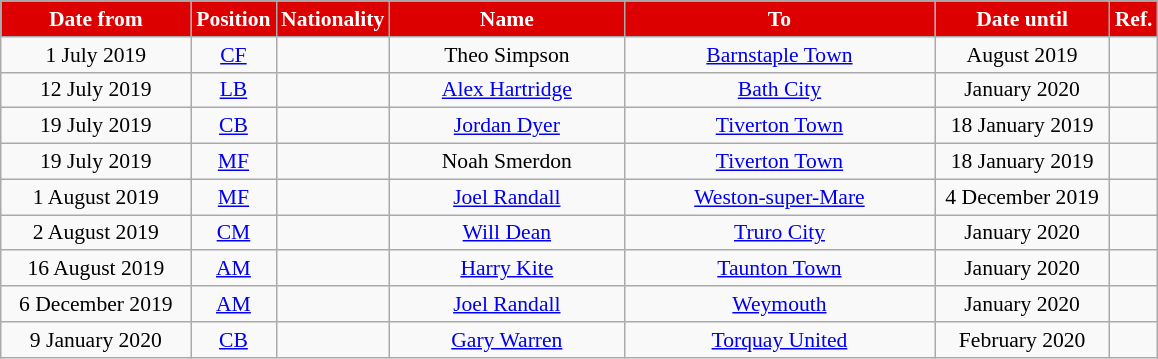<table class="wikitable"  style="text-align:center; font-size:90%; ">
<tr>
<th style="background:#DD0000; color:#FFFFFF; width:120px;">Date from</th>
<th style="background:#DD0000; color:#FFFFFF; width:50px;">Position</th>
<th style="background:#DD0000; color:#FFFFFF; width:50px;">Nationality</th>
<th style="background:#DD0000; color:#FFFFFF; width:150px;">Name</th>
<th style="background:#DD0000; color:#FFFFFF; width:200px;">To</th>
<th style="background:#DD0000; color:#FFFFFF; width:110px;">Date until</th>
<th style="background:#DD0000; color:#FFFFFF; width:25px;">Ref.</th>
</tr>
<tr>
<td>1 July 2019</td>
<td><a href='#'>CF</a></td>
<td></td>
<td>Theo Simpson</td>
<td><a href='#'>Barnstaple Town</a></td>
<td>August 2019</td>
<td></td>
</tr>
<tr>
<td>12 July 2019</td>
<td><a href='#'>LB</a></td>
<td></td>
<td><a href='#'>Alex Hartridge</a></td>
<td><a href='#'>Bath City</a></td>
<td>January 2020</td>
<td></td>
</tr>
<tr>
<td>19 July 2019</td>
<td><a href='#'>CB</a></td>
<td></td>
<td><a href='#'>Jordan Dyer</a></td>
<td><a href='#'>Tiverton Town</a></td>
<td>18 January 2019</td>
<td></td>
</tr>
<tr>
<td>19 July 2019</td>
<td><a href='#'>MF</a></td>
<td></td>
<td>Noah Smerdon</td>
<td><a href='#'>Tiverton Town</a></td>
<td>18 January 2019</td>
<td></td>
</tr>
<tr>
<td>1 August 2019</td>
<td><a href='#'>MF</a></td>
<td></td>
<td><a href='#'>Joel Randall</a></td>
<td><a href='#'>Weston-super-Mare</a></td>
<td>4 December 2019</td>
<td></td>
</tr>
<tr>
<td>2 August 2019</td>
<td><a href='#'>CM</a></td>
<td></td>
<td><a href='#'>Will Dean</a></td>
<td><a href='#'>Truro City</a></td>
<td>January 2020</td>
<td></td>
</tr>
<tr>
<td>16 August 2019</td>
<td><a href='#'>AM</a></td>
<td></td>
<td><a href='#'>Harry Kite</a></td>
<td><a href='#'>Taunton Town</a></td>
<td>January 2020</td>
<td></td>
</tr>
<tr>
<td>6 December 2019</td>
<td><a href='#'>AM</a></td>
<td></td>
<td><a href='#'>Joel Randall</a></td>
<td><a href='#'>Weymouth</a></td>
<td>January 2020</td>
<td></td>
</tr>
<tr>
<td>9 January 2020</td>
<td><a href='#'>CB</a></td>
<td></td>
<td><a href='#'>Gary Warren</a></td>
<td><a href='#'>Torquay United</a></td>
<td>February 2020</td>
<td></td>
</tr>
</table>
